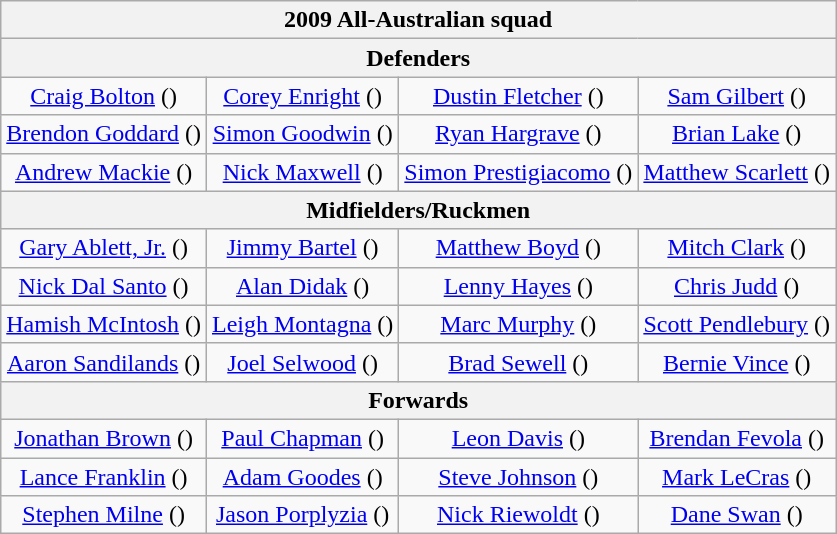<table class="wikitable" style="text-align: center">
<tr>
<th colspan="4">2009 All-Australian squad</th>
</tr>
<tr>
<th colspan="4">Defenders</th>
</tr>
<tr>
<td><a href='#'>Craig Bolton</a> ()</td>
<td><a href='#'>Corey Enright</a> ()</td>
<td><a href='#'>Dustin Fletcher</a> ()</td>
<td><a href='#'>Sam Gilbert</a> ()</td>
</tr>
<tr>
<td><a href='#'>Brendon Goddard</a> ()</td>
<td><a href='#'>Simon Goodwin</a> ()</td>
<td><a href='#'>Ryan Hargrave</a> ()</td>
<td><a href='#'>Brian Lake</a> ()</td>
</tr>
<tr>
<td><a href='#'>Andrew Mackie</a> ()</td>
<td><a href='#'>Nick Maxwell</a> ()</td>
<td><a href='#'>Simon Prestigiacomo</a> ()</td>
<td><a href='#'>Matthew Scarlett</a> ()</td>
</tr>
<tr>
<th colspan="4">Midfielders/Ruckmen</th>
</tr>
<tr>
<td><a href='#'>Gary Ablett, Jr.</a> ()</td>
<td><a href='#'>Jimmy Bartel</a> ()</td>
<td><a href='#'>Matthew Boyd</a> ()</td>
<td><a href='#'>Mitch Clark</a> ()</td>
</tr>
<tr>
<td><a href='#'>Nick Dal Santo</a> ()</td>
<td><a href='#'>Alan Didak</a> ()</td>
<td><a href='#'>Lenny Hayes</a> ()</td>
<td><a href='#'>Chris Judd</a> ()</td>
</tr>
<tr>
<td><a href='#'>Hamish McIntosh</a> ()</td>
<td><a href='#'>Leigh Montagna</a> ()</td>
<td><a href='#'>Marc Murphy</a> ()</td>
<td><a href='#'>Scott Pendlebury</a> ()</td>
</tr>
<tr>
<td><a href='#'>Aaron Sandilands</a> ()</td>
<td><a href='#'>Joel Selwood</a> ()</td>
<td><a href='#'>Brad Sewell</a> ()</td>
<td><a href='#'>Bernie Vince</a> ()</td>
</tr>
<tr>
<th colspan="4">Forwards</th>
</tr>
<tr>
<td><a href='#'>Jonathan Brown</a> ()</td>
<td><a href='#'>Paul Chapman</a> ()</td>
<td><a href='#'>Leon Davis</a> ()</td>
<td><a href='#'>Brendan Fevola</a> ()</td>
</tr>
<tr>
<td><a href='#'>Lance Franklin</a> ()</td>
<td><a href='#'>Adam Goodes</a> ()</td>
<td><a href='#'>Steve Johnson</a> ()</td>
<td><a href='#'>Mark LeCras</a> ()</td>
</tr>
<tr>
<td><a href='#'>Stephen Milne</a> ()</td>
<td><a href='#'>Jason Porplyzia</a> ()</td>
<td><a href='#'>Nick Riewoldt</a> ()</td>
<td><a href='#'>Dane Swan</a> ()</td>
</tr>
</table>
